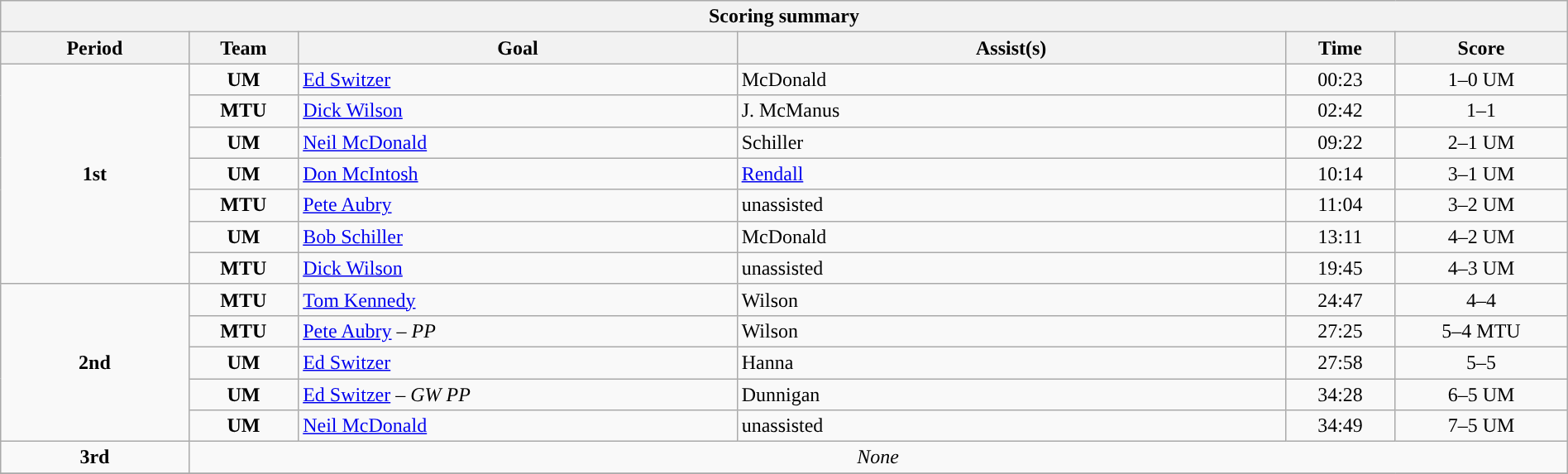<table style="width:100%;" class="wikitable">
<tr>
<th colspan=6>Scoring summary</th>
</tr>
<tr>
<th style="width:12%;">Period</th>
<th style="width:7%;">Team</th>
<th style="width:28%;">Goal</th>
<th style="width:35%;">Assist(s)</th>
<th style="width:7%;">Time</th>
<th style="width:11%;">Score</th>
</tr>
<tr>
<td style="text-align:center;" rowspan="7"><strong>1st</strong></td>
<td align=center><strong>UM</strong></td>
<td><a href='#'>Ed Switzer</a></td>
<td>McDonald</td>
<td align=center>00:23</td>
<td align=center>1–0 UM</td>
</tr>
<tr>
<td align=center><strong>MTU</strong></td>
<td><a href='#'>Dick Wilson</a></td>
<td>J. McManus</td>
<td align=center>02:42</td>
<td align=center>1–1</td>
</tr>
<tr>
<td align=center><strong>UM</strong></td>
<td><a href='#'>Neil McDonald</a></td>
<td>Schiller</td>
<td align=center>09:22</td>
<td align=center>2–1 UM</td>
</tr>
<tr>
<td align=center><strong>UM</strong></td>
<td><a href='#'>Don McIntosh</a></td>
<td><a href='#'>Rendall</a></td>
<td align=center>10:14</td>
<td align=center>3–1 UM</td>
</tr>
<tr>
<td align=center><strong>MTU</strong></td>
<td><a href='#'>Pete Aubry</a></td>
<td>unassisted</td>
<td align=center>11:04</td>
<td align=center>3–2 UM</td>
</tr>
<tr>
<td align=center><strong>UM</strong></td>
<td><a href='#'>Bob Schiller</a></td>
<td>McDonald</td>
<td align=center>13:11</td>
<td align=center>4–2 UM</td>
</tr>
<tr>
<td align=center><strong>MTU</strong></td>
<td><a href='#'>Dick Wilson</a></td>
<td>unassisted</td>
<td align=center>19:45</td>
<td align=center>4–3 UM</td>
</tr>
<tr>
<td style="text-align:center;" rowspan="5"><strong>2nd</strong></td>
<td align=center><strong>MTU</strong></td>
<td><a href='#'>Tom Kennedy</a></td>
<td>Wilson</td>
<td align=center>24:47</td>
<td align=center>4–4</td>
</tr>
<tr>
<td align=center><strong>MTU</strong></td>
<td><a href='#'>Pete Aubry</a> – <em>PP</em></td>
<td>Wilson</td>
<td align=center>27:25</td>
<td align=center>5–4 MTU</td>
</tr>
<tr>
<td align=center><strong>UM</strong></td>
<td><a href='#'>Ed Switzer</a></td>
<td>Hanna</td>
<td align=center>27:58</td>
<td align=center>5–5</td>
</tr>
<tr>
<td align=center><strong>UM</strong></td>
<td><a href='#'>Ed Switzer</a> – <em>GW PP</em></td>
<td>Dunnigan</td>
<td align=center>34:28</td>
<td align=center>6–5 UM</td>
</tr>
<tr>
<td align=center><strong>UM</strong></td>
<td><a href='#'>Neil McDonald</a></td>
<td>unassisted</td>
<td align=center>34:49</td>
<td align=center>7–5 UM</td>
</tr>
<tr>
<td style="text-align:center;" rowspan="1"><strong>3rd</strong></td>
<td style="text-align:center;" colspan="5"><em>None</em></td>
</tr>
<tr>
</tr>
</table>
